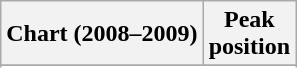<table class="wikitable sortable">
<tr>
<th align="left">Chart (2008–2009)</th>
<th align="center">Peak<br>position</th>
</tr>
<tr>
</tr>
<tr>
</tr>
<tr>
</tr>
</table>
